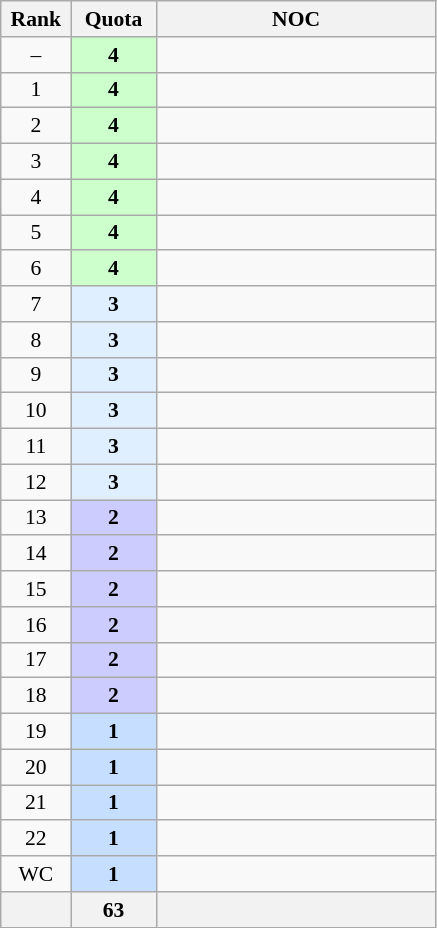<table class="wikitable" style="text-align:center; font-size:90%">
<tr>
<th>Rank</th>
<th>Quota</th>
<th>NOC</th>
</tr>
<tr>
<td>–</td>
<td bgcolor=#ccffcc><strong>4</strong></td>
<td align=left></td>
</tr>
<tr>
<td>1</td>
<td bgcolor=#ccffcc><strong>4</strong></td>
<td align=left></td>
</tr>
<tr>
<td>2</td>
<td bgcolor=#ccffcc><strong>4</strong></td>
<td align=left></td>
</tr>
<tr>
<td>3</td>
<td bgcolor=#ccffcc><strong>4</strong></td>
<td align=left></td>
</tr>
<tr>
<td>4</td>
<td bgcolor=#ccffcc><strong>4</strong></td>
<td align=left></td>
</tr>
<tr>
<td>5</td>
<td bgcolor=#ccffcc><strong>4</strong></td>
<td align=left></td>
</tr>
<tr>
<td>6</td>
<td bgcolor=#ccffcc><strong>4</strong></td>
<td align=left></td>
</tr>
<tr>
<td>7</td>
<td bgcolor=#dfefff><strong>3</strong></td>
<td align=left></td>
</tr>
<tr>
<td>8</td>
<td bgcolor=#dfefff><strong>3</strong></td>
<td align=left></td>
</tr>
<tr>
<td>9</td>
<td bgcolor=#dfefff><strong>3</strong></td>
<td align=left></td>
</tr>
<tr>
<td>10</td>
<td bgcolor=#dfefff><strong>3</strong></td>
<td align=left></td>
</tr>
<tr>
<td>11</td>
<td bgcolor=#dfefff><strong>3</strong></td>
<td align=left></td>
</tr>
<tr>
<td>12</td>
<td bgcolor=#dfefff><strong>3</strong></td>
<td align=left></td>
</tr>
<tr>
<td>13</td>
<td bgcolor=#ccccff><strong>2</strong></td>
<td align=left></td>
</tr>
<tr>
<td>14</td>
<td bgcolor=#ccccff><strong>2</strong></td>
<td align=left></td>
</tr>
<tr>
<td>15</td>
<td bgcolor=#ccccff><strong>2</strong></td>
<td align=left></td>
</tr>
<tr>
<td>16</td>
<td bgcolor=#ccccff><strong>2</strong></td>
<td align=left></td>
</tr>
<tr>
<td>17</td>
<td bgcolor=#ccccff><strong>2</strong></td>
<td align=left></td>
</tr>
<tr>
<td>18</td>
<td bgcolor=#ccccff><strong>2</strong></td>
<td align=left></td>
</tr>
<tr>
<td>19</td>
<td bgcolor=#C6DEFF><strong>1</strong></td>
<td align=left></td>
</tr>
<tr>
<td>20</td>
<td bgcolor=#C6DEFF><strong>1</strong></td>
<td align=left></td>
</tr>
<tr>
<td>21</td>
<td bgcolor=#C6DEFF><strong>1</strong></td>
<td align=left></td>
</tr>
<tr>
<td>22</td>
<td bgcolor=#C6DEFF><strong>1</strong></td>
<td align=left></td>
</tr>
<tr>
<td>WC</td>
<td bgcolor=#C6DEFF><strong>1</strong></td>
<td align=left></td>
</tr>
<tr>
<th width=40></th>
<th width=50>63</th>
<th width=180></th>
</tr>
</table>
